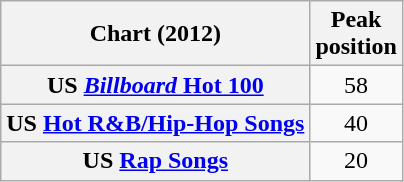<table class="wikitable sortable plainrowheaders" style="text-align:center">
<tr>
<th scope="col">Chart (2012)</th>
<th scope="col">Peak<br>position</th>
</tr>
<tr>
<th scope="row">US <a href='#'><em>Billboard</em> Hot 100</a></th>
<td>58</td>
</tr>
<tr>
<th scope="row">US <a href='#'>Hot R&B/Hip-Hop Songs</a></th>
<td>40</td>
</tr>
<tr>
<th scope="row">US <a href='#'>Rap Songs</a></th>
<td>20</td>
</tr>
</table>
